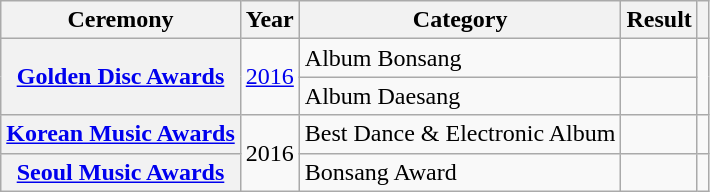<table class="wikitable sortable plainrowheaders">
<tr>
<th scope="col">Ceremony</th>
<th scope="col">Year</th>
<th scope="col">Category</th>
<th scope="col">Result</th>
<th scope="col" class="unsortable"></th>
</tr>
<tr>
<th rowspan="2" scope="row"><a href='#'>Golden Disc Awards</a></th>
<td rowspan="2" style="text-align:center"><a href='#'>2016</a></td>
<td>Album Bonsang</td>
<td></td>
<td rowspan="2" style="text-align:center"></td>
</tr>
<tr>
<td>Album Daesang</td>
<td></td>
</tr>
<tr>
<th scope="row"><a href='#'>Korean Music Awards</a></th>
<td rowspan="2" style="text-align:center">2016</td>
<td>Best Dance & Electronic Album</td>
<td></td>
<td style="text-align:center"></td>
</tr>
<tr>
<th scope="row"><a href='#'>Seoul Music Awards</a></th>
<td>Bonsang Award</td>
<td></td>
<td style="text-align:center"></td>
</tr>
</table>
